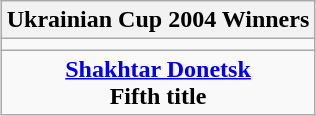<table class="wikitable" style="text-align: center; margin: 0 auto;">
<tr>
<th>Ukrainian Cup 2004 Winners</th>
</tr>
<tr>
<td></td>
</tr>
<tr>
<td><strong><a href='#'>Shakhtar Donetsk</a></strong><br><strong>Fifth title</strong></td>
</tr>
</table>
